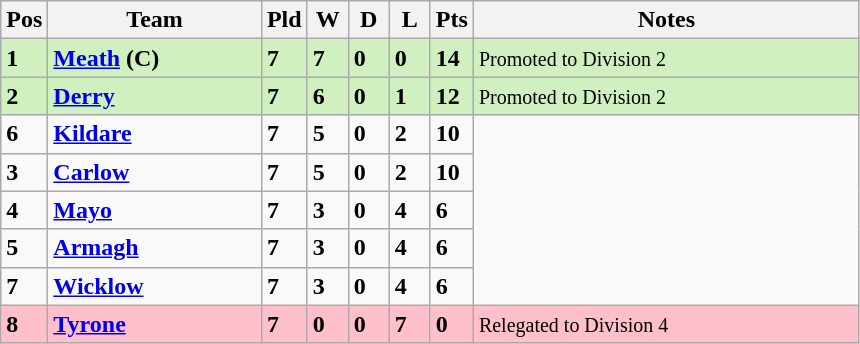<table class="wikitable" style="text-align: centre;">
<tr>
<th width=20>Pos</th>
<th width=135>Team</th>
<th width=20>Pld</th>
<th width=20>W</th>
<th width=20>D</th>
<th width=20>L</th>
<th width=20>Pts</th>
<th width=250>Notes</th>
</tr>
<tr style="background:#D0F0C0;">
<td><strong>1</strong></td>
<td align=left><strong> <a href='#'>Meath</a> (C)</strong></td>
<td><strong>7</strong></td>
<td><strong>7</strong></td>
<td><strong>0</strong></td>
<td><strong>0</strong></td>
<td><strong>14</strong></td>
<td><small> Promoted to Division 2</small></td>
</tr>
<tr style="background:#D0F0C0;">
<td><strong>2</strong></td>
<td align=left><strong> <a href='#'>Derry</a></strong></td>
<td><strong>7</strong></td>
<td><strong>6</strong></td>
<td><strong>0</strong></td>
<td><strong>1</strong></td>
<td><strong>12</strong></td>
<td><small> Promoted to Division 2</small></td>
</tr>
<tr style>
<td><strong>6</strong></td>
<td align=left><strong> <a href='#'>Kildare</a> </strong></td>
<td><strong>7</strong></td>
<td><strong>5</strong></td>
<td><strong>0</strong></td>
<td><strong>2</strong></td>
<td><strong>10</strong></td>
</tr>
<tr style>
<td><strong>3</strong></td>
<td align=left><strong> <a href='#'>Carlow</a> </strong></td>
<td><strong>7</strong></td>
<td><strong>5</strong></td>
<td><strong>0</strong></td>
<td><strong>2</strong></td>
<td><strong>10</strong></td>
</tr>
<tr style>
<td><strong>4</strong></td>
<td align=left><strong> <a href='#'>Mayo</a> </strong></td>
<td><strong>7</strong></td>
<td><strong>3</strong></td>
<td><strong>0</strong></td>
<td><strong>4</strong></td>
<td><strong>6</strong></td>
</tr>
<tr style>
<td><strong>5</strong></td>
<td align=left><strong> <a href='#'>Armagh</a> </strong></td>
<td><strong>7</strong></td>
<td><strong>3</strong></td>
<td><strong>0</strong></td>
<td><strong>4</strong></td>
<td><strong>6</strong></td>
</tr>
<tr>
<td><strong>7</strong></td>
<td align=left><strong> <a href='#'>Wicklow</a></strong></td>
<td><strong>7</strong></td>
<td><strong>3</strong></td>
<td><strong>0</strong></td>
<td><strong>4</strong></td>
<td><strong>6</strong></td>
</tr>
<tr style="background:#FFC0CB;">
<td><strong>8</strong></td>
<td align=left><strong> <a href='#'>Tyrone</a></strong></td>
<td><strong>7</strong></td>
<td><strong>0</strong></td>
<td><strong>0</strong></td>
<td><strong>7</strong></td>
<td><strong>0</strong></td>
<td><small> Relegated to Division 4</small></td>
</tr>
</table>
